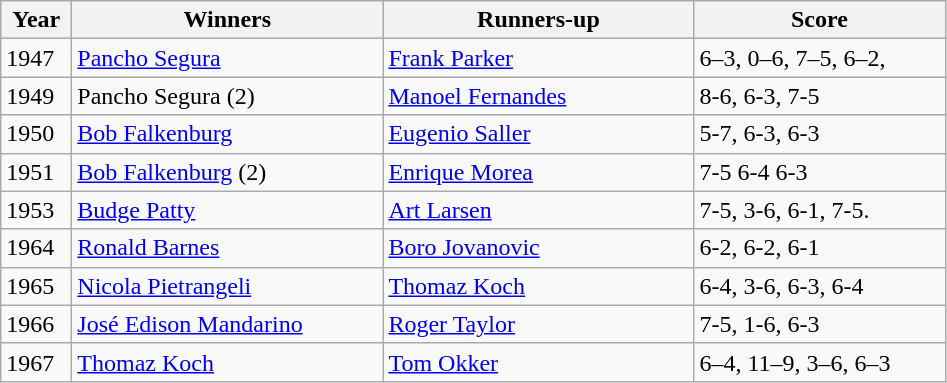<table class="wikitable">
<tr>
<th style="width:40px">Year</th>
<th style="width:200px">Winners</th>
<th style="width:200px">Runners-up</th>
<th style="width:160px" class="unsortable">Score</th>
</tr>
<tr>
<td>1947</td>
<td> <a href='#'>Pancho Segura</a></td>
<td> <a href='#'>Frank Parker</a></td>
<td>6–3, 0–6, 7–5, 6–2,</td>
</tr>
<tr>
<td>1949</td>
<td>  Pancho Segura (2)</td>
<td> <a href='#'>Manoel Fernandes</a></td>
<td>8-6, 6-3, 7-5</td>
</tr>
<tr>
<td>1950</td>
<td>   <a href='#'>Bob Falkenburg</a></td>
<td> <a href='#'>Eugenio Saller</a></td>
<td>5-7, 6-3, 6-3</td>
</tr>
<tr>
<td>1951</td>
<td> <a href='#'>Bob Falkenburg</a> (2)</td>
<td> <a href='#'>Enrique Morea</a></td>
<td>7-5 6-4 6-3</td>
</tr>
<tr>
<td>1953</td>
<td> <a href='#'>Budge Patty</a></td>
<td> <a href='#'>Art Larsen</a></td>
<td>7-5, 3-6, 6-1, 7-5.</td>
</tr>
<tr>
<td>1964</td>
<td>  <a href='#'>Ronald Barnes</a></td>
<td> <a href='#'>Boro Jovanovic</a></td>
<td>6-2, 6-2, 6-1</td>
</tr>
<tr>
<td>1965</td>
<td> <a href='#'>Nicola Pietrangeli</a></td>
<td> <a href='#'>Thomaz Koch</a></td>
<td>6-4, 3-6, 6-3, 6-4</td>
</tr>
<tr>
<td>1966</td>
<td> <a href='#'>José Edison Mandarino</a></td>
<td> <a href='#'>Roger Taylor</a></td>
<td>7-5, 1-6, 6-3</td>
</tr>
<tr>
<td>1967</td>
<td> <a href='#'>Thomaz Koch</a></td>
<td> <a href='#'>Tom Okker</a></td>
<td>6–4, 11–9, 3–6, 6–3</td>
</tr>
</table>
